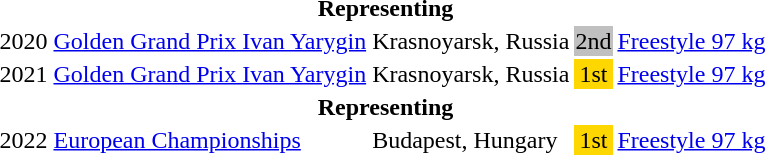<table>
<tr>
<th colspan="6">Representing </th>
</tr>
<tr>
<td>2020</td>
<td><a href='#'>Golden Grand Prix Ivan Yarygin</a></td>
<td>Krasnoyarsk, Russia</td>
<td align="center" bgcolor="silver">2nd</td>
<td><a href='#'>Freestyle 97 kg</a></td>
<td></td>
</tr>
<tr>
<td>2021</td>
<td><a href='#'>Golden Grand Prix Ivan Yarygin</a></td>
<td>Krasnoyarsk, Russia</td>
<td align="center" bgcolor="gold">1st</td>
<td><a href='#'>Freestyle 97 kg</a></td>
<td></td>
</tr>
<tr>
<th colspan="6">Representing </th>
</tr>
<tr>
<td>2022</td>
<td><a href='#'>European Championships</a></td>
<td>Budapest, Hungary</td>
<td align="center" bgcolor="gold">1st</td>
<td><a href='#'>Freestyle 97 kg</a></td>
<td></td>
</tr>
</table>
